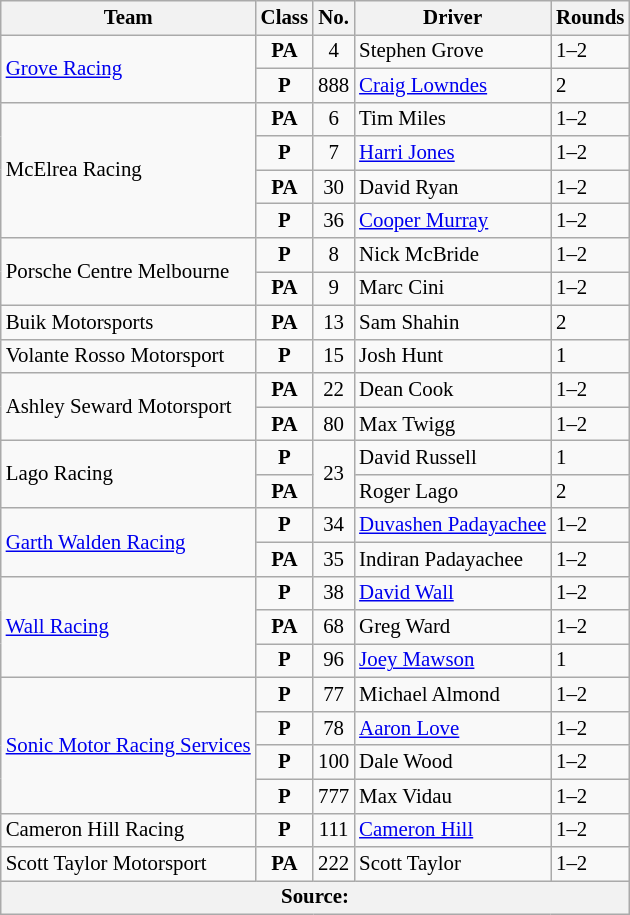<table class="wikitable" style="font-size: 87%">
<tr>
<th>Team</th>
<th>Class</th>
<th>No.</th>
<th>Driver</th>
<th>Rounds</th>
</tr>
<tr>
<td rowspan=2><a href='#'>Grove Racing</a></td>
<td align="center"><strong><span>PA</span></strong></td>
<td align="center">4</td>
<td> Stephen Grove</td>
<td>1–2</td>
</tr>
<tr>
<td align="center"><strong><span>P</span></strong></td>
<td align="center">888</td>
<td> <a href='#'>Craig Lowndes</a></td>
<td>2</td>
</tr>
<tr>
<td rowspan=4>McElrea Racing</td>
<td align="center"><strong><span>PA</span></strong></td>
<td align="center">6</td>
<td> Tim Miles</td>
<td>1–2</td>
</tr>
<tr>
<td align="center"><strong><span>P</span></strong></td>
<td align="center">7</td>
<td> <a href='#'>Harri Jones</a></td>
<td>1–2</td>
</tr>
<tr>
<td align="center"><strong><span>PA</span></strong></td>
<td align="center">30</td>
<td> David Ryan</td>
<td>1–2</td>
</tr>
<tr>
<td align="center"><strong><span>P</span></strong></td>
<td align="center">36</td>
<td> <a href='#'>Cooper Murray</a></td>
<td>1–2</td>
</tr>
<tr>
<td rowspan=2>Porsche Centre Melbourne</td>
<td align="center"><strong><span>P</span></strong></td>
<td align="center">8</td>
<td> Nick McBride</td>
<td>1–2</td>
</tr>
<tr>
<td align="center"><strong><span>PA</span></strong></td>
<td align="center">9</td>
<td> Marc Cini</td>
<td>1–2</td>
</tr>
<tr>
<td>Buik Motorsports</td>
<td align="center"><strong><span>PA</span></strong></td>
<td align="center">13</td>
<td> Sam Shahin</td>
<td>2</td>
</tr>
<tr>
<td>Volante Rosso Motorsport</td>
<td align="center"><strong><span>P</span></strong></td>
<td align="center">15</td>
<td> Josh Hunt</td>
<td>1</td>
</tr>
<tr>
<td rowspan=2>Ashley Seward Motorsport</td>
<td align="center"><strong><span>PA</span></strong></td>
<td align="center">22</td>
<td> Dean Cook</td>
<td>1–2</td>
</tr>
<tr>
<td align="center"><strong><span>PA</span></strong></td>
<td align="center">80</td>
<td> Max Twigg</td>
<td>1–2</td>
</tr>
<tr>
<td rowspan=2>Lago Racing</td>
<td align="center"><strong><span>P</span></strong></td>
<td rowspan=2 align="center">23</td>
<td> David Russell</td>
<td>1</td>
</tr>
<tr>
<td align="center"><strong><span>PA</span></strong></td>
<td> Roger Lago</td>
<td>2</td>
</tr>
<tr>
<td rowspan=2><a href='#'>Garth Walden Racing</a></td>
<td align="center"><strong><span>P</span></strong></td>
<td align="center">34</td>
<td> <a href='#'>Duvashen Padayachee</a></td>
<td>1–2</td>
</tr>
<tr>
<td align="center"><strong><span>PA</span></strong></td>
<td align="center">35</td>
<td> Indiran Padayachee</td>
<td>1–2</td>
</tr>
<tr>
<td rowspan=3><a href='#'>Wall Racing</a></td>
<td align="center"><strong><span>P</span></strong></td>
<td align="center">38</td>
<td> <a href='#'>David Wall</a></td>
<td>1–2</td>
</tr>
<tr>
<td align="center"><strong><span>PA</span></strong></td>
<td align="center">68</td>
<td> Greg Ward</td>
<td>1–2</td>
</tr>
<tr>
<td align="center"><strong><span>P</span></strong></td>
<td align="center">96</td>
<td> <a href='#'>Joey Mawson</a></td>
<td>1</td>
</tr>
<tr>
<td rowspan=4><a href='#'>Sonic Motor Racing Services</a></td>
<td align="center"><strong><span>P</span></strong></td>
<td align="center">77</td>
<td> Michael Almond</td>
<td>1–2</td>
</tr>
<tr>
<td align="center"><strong><span>P</span></strong></td>
<td align="center">78</td>
<td> <a href='#'>Aaron Love</a></td>
<td>1–2</td>
</tr>
<tr>
<td align="center"><strong><span>P</span></strong></td>
<td align="center">100</td>
<td> Dale Wood</td>
<td>1–2</td>
</tr>
<tr>
<td align="center"><strong><span>P</span></strong></td>
<td align="center">777</td>
<td> Max Vidau</td>
<td>1–2</td>
</tr>
<tr>
<td>Cameron Hill Racing</td>
<td align="center"><strong><span>P</span></strong></td>
<td align="center">111</td>
<td> <a href='#'>Cameron Hill</a></td>
<td>1–2</td>
</tr>
<tr>
<td>Scott Taylor Motorsport</td>
<td align="center"><strong><span>PA</span></strong></td>
<td align="center">222</td>
<td> Scott Taylor</td>
<td>1–2</td>
</tr>
<tr>
<th colspan=5>Source:</th>
</tr>
</table>
